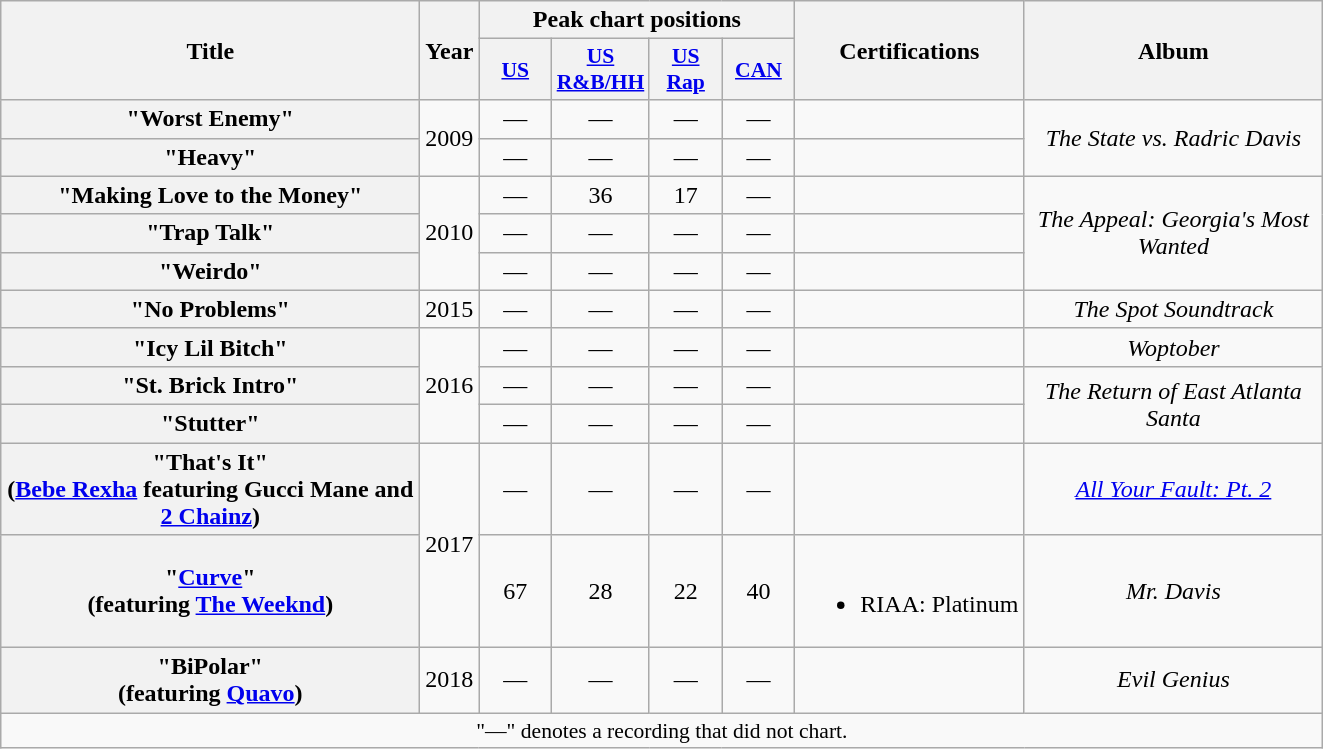<table class="wikitable plainrowheaders" style="text-align:center;">
<tr>
<th scope="col" rowspan="2" style="width:17em;">Title</th>
<th scope="col" rowspan="2" style="width:1em;">Year</th>
<th scope="col" colspan="4">Peak chart positions</th>
<th scope="col" rowspan="2">Certifications</th>
<th scope="col" rowspan="2" style="width:12em;">Album</th>
</tr>
<tr>
<th scope="col" style="width:2.9em;font-size:90%;"><a href='#'>US</a><br></th>
<th scope="col" style="width:2.9em;font-size:90%;"><a href='#'>US<br>R&B/HH</a><br></th>
<th scope="col" style="width:2.9em;font-size:90%;"><a href='#'>US<br>Rap</a><br></th>
<th scope="col" style="width:2.9em;font-size:90%;"><a href='#'>CAN</a><br></th>
</tr>
<tr>
<th scope="row">"Worst Enemy"</th>
<td rowspan="2">2009</td>
<td>—</td>
<td>—</td>
<td>—</td>
<td>—</td>
<td></td>
<td rowspan="2"><em>The State vs. Radric Davis</em></td>
</tr>
<tr>
<th scope="row">"Heavy"</th>
<td>—</td>
<td>—</td>
<td>—</td>
<td>—</td>
<td></td>
</tr>
<tr>
<th scope="row">"Making Love to the Money"</th>
<td rowspan="3">2010</td>
<td>—</td>
<td>36</td>
<td>17</td>
<td>—</td>
<td></td>
<td rowspan="3"><em>The Appeal: Georgia's Most Wanted</em></td>
</tr>
<tr>
<th scope="row">"Trap Talk"</th>
<td>—</td>
<td>—</td>
<td>—</td>
<td>—</td>
<td></td>
</tr>
<tr>
<th scope="row">"Weirdo"</th>
<td>—</td>
<td>—</td>
<td>—</td>
<td>—</td>
<td></td>
</tr>
<tr>
<th scope="row">"No Problems"<br></th>
<td>2015</td>
<td>—</td>
<td>—</td>
<td>—</td>
<td>—</td>
<td></td>
<td><em>The Spot Soundtrack</em></td>
</tr>
<tr>
<th scope="row">"Icy Lil Bitch"</th>
<td rowspan="3">2016</td>
<td>—</td>
<td>—</td>
<td>—</td>
<td>—</td>
<td></td>
<td><em>Woptober</em></td>
</tr>
<tr>
<th scope="row">"St. Brick Intro"</th>
<td>—</td>
<td>—</td>
<td>—</td>
<td>—</td>
<td></td>
<td rowspan="2"><em>The Return of East Atlanta Santa</em></td>
</tr>
<tr>
<th scope="row">"Stutter"</th>
<td>—</td>
<td>—</td>
<td>—</td>
<td>—</td>
<td></td>
</tr>
<tr>
<th scope="row">"That's It"<br><span>(<a href='#'>Bebe Rexha</a> featuring Gucci Mane and <a href='#'>2 Chainz</a>)</span></th>
<td rowspan="2">2017</td>
<td>—</td>
<td>—</td>
<td>—</td>
<td>—</td>
<td></td>
<td><em><a href='#'>All Your Fault: Pt. 2</a></em></td>
</tr>
<tr>
<th scope="row">"<a href='#'>Curve</a>"<br><span>(featuring <a href='#'>The Weeknd</a>)</span></th>
<td>67</td>
<td>28</td>
<td>22</td>
<td>40</td>
<td><br><ul><li>RIAA: Platinum</li></ul></td>
<td><em>Mr. Davis</em></td>
</tr>
<tr>
<th scope="row">"BiPolar"<br><span>(featuring <a href='#'>Quavo</a>)</span></th>
<td>2018</td>
<td>—</td>
<td>—</td>
<td>—</td>
<td>—</td>
<td></td>
<td><em>Evil Genius</em></td>
</tr>
<tr>
<td colspan="14" style="font-size:90%">"—" denotes a recording that did not chart.</td>
</tr>
</table>
